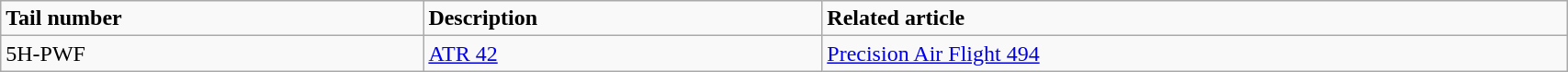<table class="wikitable" width="90%">
<tr>
<td><strong>Tail number</strong></td>
<td><strong>Description</strong></td>
<td><strong>Related article</strong></td>
</tr>
<tr>
<td>5H-PWF</td>
<td><a href='#'>ATR 42</a></td>
<td><a href='#'>Precision Air Flight 494</a></td>
</tr>
</table>
